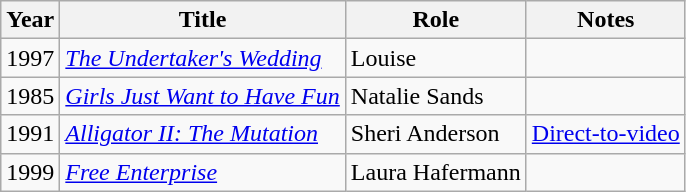<table class="wikitable sortable">
<tr>
<th>Year</th>
<th>Title</th>
<th>Role</th>
<th class="unsortable">Notes</th>
</tr>
<tr>
<td>1997</td>
<td><em><a href='#'>The Undertaker's Wedding</a></em></td>
<td>Louise</td>
<td></td>
</tr>
<tr>
<td>1985</td>
<td><em><a href='#'>Girls Just Want to Have Fun</a></em></td>
<td>Natalie Sands</td>
<td></td>
</tr>
<tr>
<td>1991</td>
<td><em><a href='#'>Alligator II: The Mutation</a></em></td>
<td>Sheri Anderson</td>
<td><a href='#'>Direct-to-video</a></td>
</tr>
<tr>
<td>1999</td>
<td><em><a href='#'>Free Enterprise</a></em></td>
<td>Laura Hafermann</td>
<td></td>
</tr>
</table>
